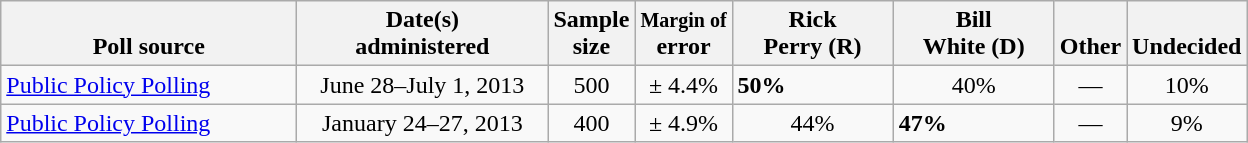<table class="wikitable">
<tr valign= bottom>
<th style="width:190px;">Poll source</th>
<th style="width:160px;">Date(s)<br>administered</th>
<th class=small>Sample<br>size</th>
<th><small>Margin of</small><br>error</th>
<th style="width:100px;">Rick<br>Perry (R)</th>
<th style="width:100px;">Bill<br>White (D)</th>
<th style="width:40px;">Other</th>
<th style="width:40px;">Undecided</th>
</tr>
<tr>
<td><a href='#'>Public Policy Polling</a></td>
<td align=center>June 28–July 1, 2013</td>
<td align=center>500</td>
<td align=center>± 4.4%</td>
<td><strong>50%</strong></td>
<td align=center>40%</td>
<td align=center>—</td>
<td align=center>10%</td>
</tr>
<tr>
<td><a href='#'>Public Policy Polling</a></td>
<td align=center>January 24–27, 2013</td>
<td align=center>400</td>
<td align=center>± 4.9%</td>
<td align=center>44%</td>
<td><strong>47%</strong></td>
<td align=center>—</td>
<td align=center>9%</td>
</tr>
</table>
